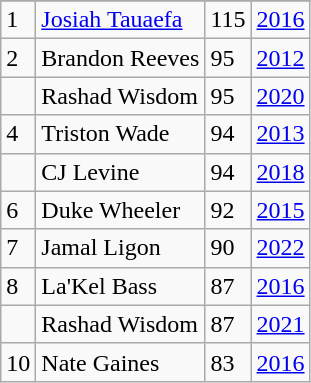<table class="wikitable">
<tr>
</tr>
<tr>
<td>1</td>
<td><a href='#'>Josiah Tauaefa</a></td>
<td>115</td>
<td><a href='#'>2016</a></td>
</tr>
<tr>
<td>2</td>
<td>Brandon Reeves</td>
<td>95</td>
<td><a href='#'>2012</a></td>
</tr>
<tr>
<td></td>
<td>Rashad Wisdom</td>
<td>95</td>
<td><a href='#'>2020</a></td>
</tr>
<tr>
<td>4</td>
<td>Triston Wade</td>
<td>94</td>
<td><a href='#'>2013</a></td>
</tr>
<tr>
<td></td>
<td>CJ Levine</td>
<td>94</td>
<td><a href='#'>2018</a></td>
</tr>
<tr>
<td>6</td>
<td>Duke Wheeler</td>
<td>92</td>
<td><a href='#'>2015</a></td>
</tr>
<tr>
<td>7</td>
<td>Jamal Ligon</td>
<td>90</td>
<td><a href='#'>2022</a></td>
</tr>
<tr>
<td>8</td>
<td>La'Kel Bass</td>
<td>87</td>
<td><a href='#'>2016</a></td>
</tr>
<tr>
<td></td>
<td>Rashad Wisdom</td>
<td>87</td>
<td><a href='#'>2021</a></td>
</tr>
<tr>
<td>10</td>
<td>Nate Gaines</td>
<td>83</td>
<td><a href='#'>2016</a></td>
</tr>
</table>
